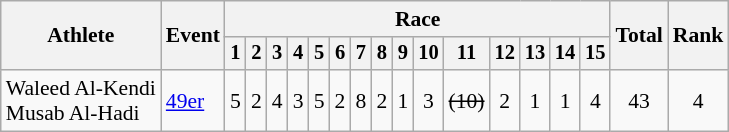<table class=wikitable style=font-size:90%;text-align:center>
<tr>
<th rowspan="2">Athlete</th>
<th rowspan="2">Event</th>
<th colspan=15>Race</th>
<th rowspan=2>Total</th>
<th rowspan=2>Rank</th>
</tr>
<tr style="font-size:95%">
<th>1</th>
<th>2</th>
<th>3</th>
<th>4</th>
<th>5</th>
<th>6</th>
<th>7</th>
<th>8</th>
<th>9</th>
<th>10</th>
<th>11</th>
<th>12</th>
<th>13</th>
<th>14</th>
<th>15</th>
</tr>
<tr>
<td align=left>Waleed Al-Kendi<br>Musab Al-Hadi</td>
<td align=left><a href='#'>49er</a></td>
<td>5</td>
<td>2</td>
<td>4</td>
<td>3</td>
<td>5</td>
<td>2</td>
<td>8</td>
<td>2</td>
<td>1</td>
<td>3</td>
<td><s>(10)</s><br></td>
<td>2</td>
<td>1</td>
<td>1</td>
<td>4</td>
<td>43</td>
<td>4</td>
</tr>
</table>
